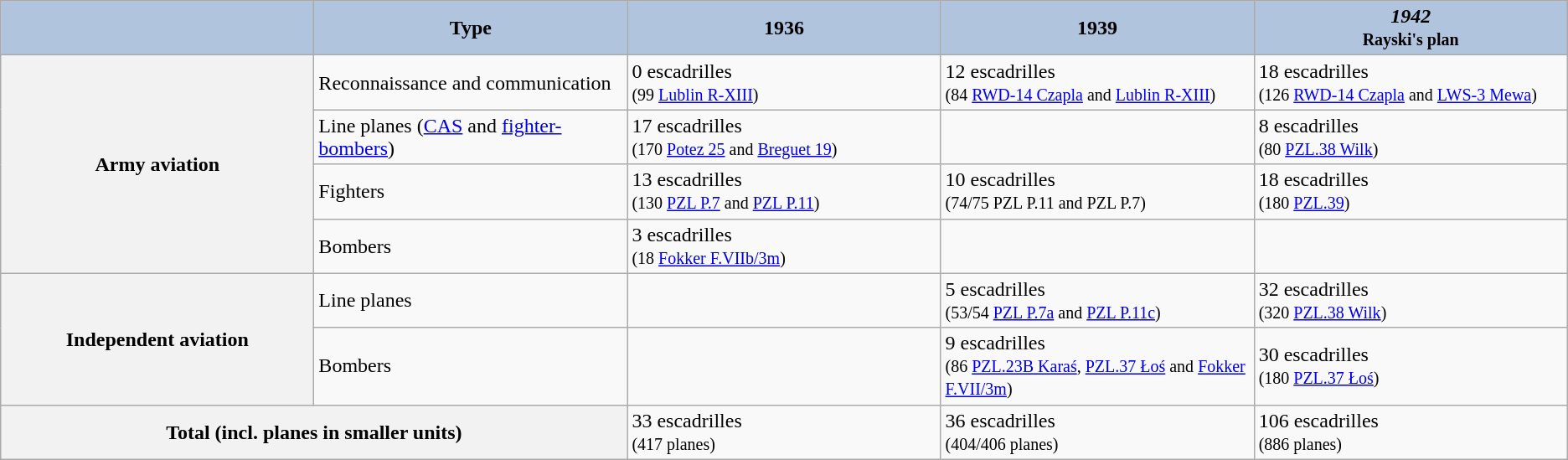<table class="wikitable">
<tr>
<th style="background:#B0C4DE; width: 20%;"></th>
<th style="background:#B0C4DE; width: 20%;">Type</th>
<th style="background:#B0C4DE; width: 20%;">1936</th>
<th style="background:#B0C4DE; width: 20%;">1939</th>
<th style="background:#B0C4DE; width: 20%;"><em>1942</em><br><small>Rayski's plan</small></th>
</tr>
<tr>
<th ROWSPAN=4>Army aviation</th>
<td>Reconnaissance and communication</td>
<td>0 escadrilles<br><small>(99 <a href='#'>Lublin R-XIII</a>)</small></td>
<td>12 escadrilles<br><small>(84 <a href='#'>RWD-14 Czapla</a> and <a href='#'>Lublin R-XIII</a>)</small></td>
<td>18 escadrilles<br><small>(126 <a href='#'>RWD-14 Czapla</a> and <a href='#'>LWS-3 Mewa</a>)</small></td>
</tr>
<tr>
<td>Line planes (<a href='#'>CAS</a> and <a href='#'>fighter-bombers</a>)</td>
<td>17 escadrilles<br><small>(170 <a href='#'>Potez 25</a> and <a href='#'>Breguet 19</a>)</small></td>
<td></td>
<td>8 escadrilles<br><small>(80 <a href='#'>PZL.38 Wilk</a>)</small></td>
</tr>
<tr>
<td>Fighters</td>
<td>13 escadrilles<br><small>(130 <a href='#'>PZL P.7</a> and <a href='#'>PZL P.11</a>)</small></td>
<td>10 escadrilles<br><small>(74/75 PZL P.11 and PZL P.7)</small></td>
<td>18 escadrilles<br><small>(180 <a href='#'>PZL.39</a>)</small></td>
</tr>
<tr>
<td>Bombers</td>
<td>3 escadrilles<br><small>(18 <a href='#'>Fokker F.VIIb/3m</a>)</small></td>
<td></td>
<td></td>
</tr>
<tr>
<th ROWSPAN=2>Independent aviation</th>
<td>Line planes</td>
<td></td>
<td>5 escadrilles<br><small>(53/54 <a href='#'>PZL P.7a</a> and <a href='#'>PZL P.11c</a>)</small></td>
<td>32 escadrilles<br><small>(320 <a href='#'>PZL.38 Wilk</a>)</small></td>
</tr>
<tr>
<td>Bombers</td>
<td></td>
<td>9 escadrilles<br><small>(86 <a href='#'>PZL.23B Karaś</a>, <a href='#'>PZL.37 Łoś</a> and <a href='#'>Fokker F.VII/3m</a>)</small></td>
<td>30 escadrilles<br><small>(180 <a href='#'>PZL.37 Łoś</a>)</small></td>
</tr>
<tr>
<th colspan="2">Total (incl. planes in smaller units)</th>
<td>33 escadrilles<br><small>(417 planes)</small></td>
<td>36 escadrilles<br><small>(404/406 planes)</small></td>
<td>106 escadrilles<br><small>(886 planes)</small></td>
</tr>
</table>
